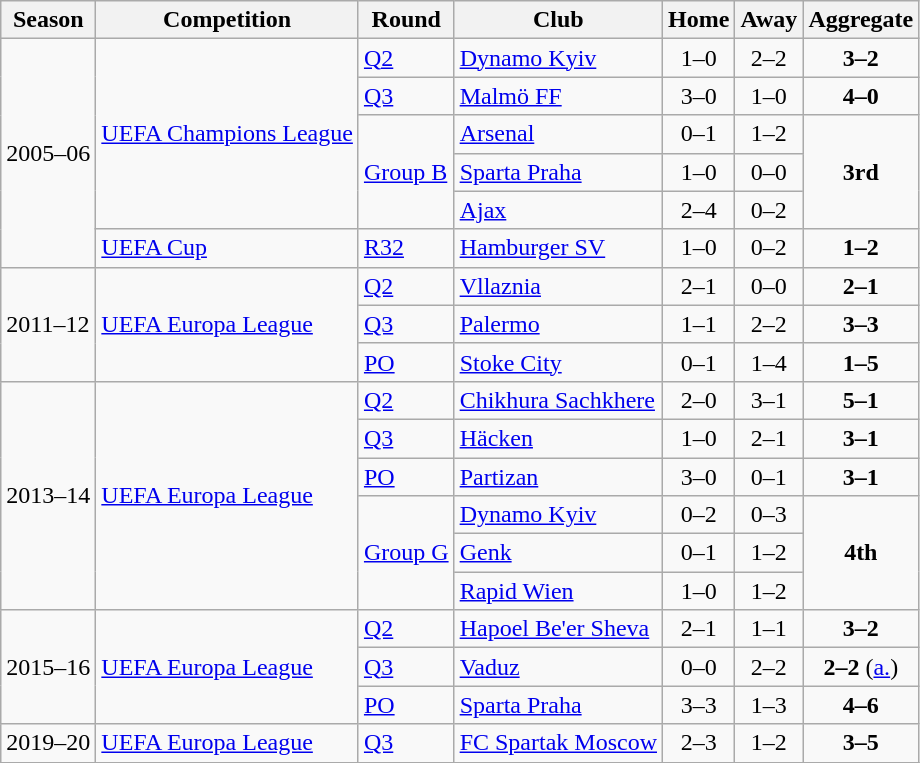<table class="wikitable" style="text-align: left;">
<tr>
<th>Season</th>
<th>Competition</th>
<th>Round</th>
<th>Club</th>
<th>Home</th>
<th>Away</th>
<th>Aggregate</th>
</tr>
<tr>
<td rowspan="6">2005–06</td>
<td rowspan="5"><a href='#'>UEFA Champions League</a></td>
<td><a href='#'>Q2</a></td>
<td> <a href='#'>Dynamo Kyiv</a></td>
<td style="text-align: center;">1–0</td>
<td style="text-align: center;">2–2</td>
<td style="text-align: center;"><strong>3–2</strong></td>
</tr>
<tr>
<td><a href='#'>Q3</a></td>
<td> <a href='#'>Malmö FF</a></td>
<td style="text-align: center;">3–0</td>
<td style="text-align: center;">1–0</td>
<td style="text-align: center;"><strong>4–0</strong></td>
</tr>
<tr>
<td rowspan="3"><a href='#'>Group B</a></td>
<td> <a href='#'>Arsenal</a></td>
<td style="text-align: center;">0–1</td>
<td style="text-align: center;">1–2</td>
<td rowspan=3 style="text-align: center;"><strong>3rd</strong></td>
</tr>
<tr>
<td> <a href='#'>Sparta Praha</a></td>
<td style="text-align: center;">1–0</td>
<td style="text-align: center;">0–0</td>
</tr>
<tr>
<td> <a href='#'>Ajax</a></td>
<td style="text-align: center;">2–4</td>
<td style="text-align: center;">0–2</td>
</tr>
<tr>
<td><a href='#'>UEFA Cup</a></td>
<td><a href='#'>R32</a></td>
<td> <a href='#'>Hamburger SV</a></td>
<td style="text-align: center;">1–0</td>
<td style="text-align: center;">0–2</td>
<td style="text-align: center;"><strong>1–2</strong></td>
</tr>
<tr>
<td rowspan="3">2011–12</td>
<td rowspan="3"><a href='#'>UEFA Europa League</a></td>
<td><a href='#'>Q2</a></td>
<td> <a href='#'>Vllaznia</a></td>
<td style="text-align: center;">2–1</td>
<td style="text-align: center;">0–0</td>
<td style="text-align: center;"><strong>2–1</strong></td>
</tr>
<tr>
<td><a href='#'>Q3</a></td>
<td> <a href='#'>Palermo</a></td>
<td style="text-align: center;">1–1</td>
<td style="text-align: center;">2–2</td>
<td style="text-align: center;"><strong>3–3</strong></td>
</tr>
<tr>
<td><a href='#'>PO</a></td>
<td> <a href='#'>Stoke City</a></td>
<td style="text-align: center;">0–1</td>
<td style="text-align: center;">1–4</td>
<td style="text-align: center;"><strong>1–5</strong></td>
</tr>
<tr>
<td rowspan="6">2013–14</td>
<td rowspan="6"><a href='#'>UEFA Europa League</a></td>
<td><a href='#'>Q2</a></td>
<td> <a href='#'>Chikhura Sachkhere</a></td>
<td style="text-align: center;">2–0</td>
<td style="text-align: center;">3–1</td>
<td style="text-align: center;"><strong>5–1</strong></td>
</tr>
<tr>
<td><a href='#'>Q3</a></td>
<td> <a href='#'>Häcken</a></td>
<td style="text-align: center;">1–0</td>
<td style="text-align: center;">2–1</td>
<td style="text-align: center;"><strong>3–1</strong></td>
</tr>
<tr>
<td><a href='#'>PO</a></td>
<td> <a href='#'>Partizan</a></td>
<td style="text-align: center;">3–0</td>
<td style="text-align: center;">0–1</td>
<td style="text-align: center;"><strong>3–1</strong></td>
</tr>
<tr>
<td rowspan="3"><a href='#'>Group G</a></td>
<td> <a href='#'>Dynamo Kyiv</a></td>
<td style="text-align: center;">0–2</td>
<td style="text-align: center;">0–3</td>
<td rowspan=3 style="text-align: center;"><strong>4th</strong></td>
</tr>
<tr>
<td> <a href='#'>Genk</a></td>
<td style="text-align: center;">0–1</td>
<td style="text-align: center;">1–2</td>
</tr>
<tr>
<td> <a href='#'>Rapid Wien</a></td>
<td style="text-align: center;">1–0</td>
<td style="text-align: center;">1–2</td>
</tr>
<tr>
<td rowspan="3">2015–16</td>
<td rowspan="3"><a href='#'>UEFA Europa League</a></td>
<td><a href='#'>Q2</a></td>
<td> <a href='#'>Hapoel Be'er Sheva</a></td>
<td style="text-align: center;">2–1</td>
<td style="text-align: center;">1–1</td>
<td style="text-align: center;"><strong>3–2</strong></td>
</tr>
<tr>
<td><a href='#'>Q3</a></td>
<td> <a href='#'>Vaduz</a></td>
<td style="text-align: center;">0–0</td>
<td style="text-align: center;">2–2</td>
<td style="text-align: center;"><strong>2–2</strong> (<a href='#'>a.</a>)</td>
</tr>
<tr>
<td><a href='#'>PO</a></td>
<td> <a href='#'>Sparta Praha</a></td>
<td style="text-align: center;">3–3</td>
<td style="text-align: center;">1–3</td>
<td style="text-align: center;"><strong>4–6</strong></td>
</tr>
<tr>
<td>2019–20</td>
<td><a href='#'>UEFA Europa League</a></td>
<td><a href='#'>Q3</a></td>
<td> <a href='#'>FC Spartak Moscow</a></td>
<td style="text-align: center;">2–3</td>
<td style="text-align: center;">1–2</td>
<td style="text-align: center;"><strong>3–5</strong></td>
</tr>
<tr>
</tr>
</table>
